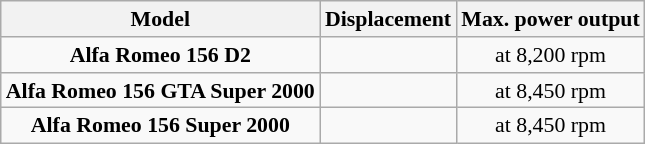<table class="wikitable" style="text-align:center; font-size:91%;">
<tr>
<th>Model</th>
<th>Displacement</th>
<th>Max. power output</th>
</tr>
<tr>
<td><strong>Alfa Romeo 156 D2</strong></td>
<td></td>
<td> at 8,200 rpm</td>
</tr>
<tr>
<td><strong>Alfa Romeo 156 GTA Super 2000</strong></td>
<td></td>
<td> at 8,450 rpm</td>
</tr>
<tr>
<td><strong>Alfa Romeo 156 Super 2000</strong></td>
<td></td>
<td> at 8,450 rpm</td>
</tr>
</table>
